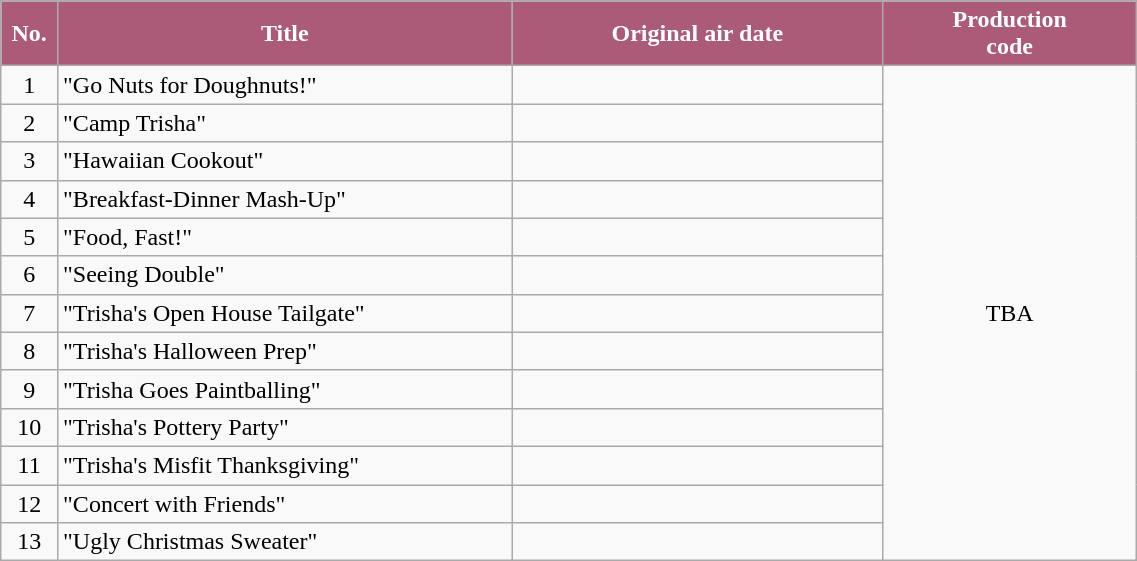<table class="wikitable plainrowheaders" style="width:60%;">
<tr>
<th style="background-color: #ab5b78; color: #FFFFFF;" width=5%>No.</th>
<th style="background-color: #ab5b78; color: #FFFFFF;" width=40%>Title</th>
<th style="background-color: #ab5b78; color: #FFFFFF;">Original air date</th>
<th style="background-color: #ab5b78; color: #FFFFFF;">Production<br>code</th>
</tr>
<tr>
<td align=center>1</td>
<td>"Go Nuts for Doughnuts!"</td>
<td align=center></td>
<td align=center rowspan=13>TBA</td>
</tr>
<tr>
<td align=center>2</td>
<td>"Camp Trisha"</td>
<td align=center></td>
</tr>
<tr>
<td align=center>3</td>
<td>"Hawaiian Cookout"</td>
<td align=center></td>
</tr>
<tr>
<td align=center>4</td>
<td>"Breakfast-Dinner Mash-Up"</td>
<td align=center></td>
</tr>
<tr>
<td align=center>5</td>
<td>"Food, Fast!"</td>
<td align=center></td>
</tr>
<tr>
<td align=center>6</td>
<td>"Seeing Double"</td>
<td align=center></td>
</tr>
<tr>
<td align=center>7</td>
<td>"Trisha's Open House Tailgate"</td>
<td align=center></td>
</tr>
<tr>
<td align=center>8</td>
<td>"Trisha's Halloween Prep"</td>
<td align=center></td>
</tr>
<tr>
<td align=center>9</td>
<td>"Trisha Goes Paintballing"</td>
<td align=center></td>
</tr>
<tr>
<td align=center>10</td>
<td>"Trisha's Pottery Party"</td>
<td align=center></td>
</tr>
<tr>
<td align=center>11</td>
<td>"Trisha's Misfit Thanksgiving"</td>
<td align=center></td>
</tr>
<tr>
<td align=center>12</td>
<td>"Concert with Friends"</td>
<td align=center></td>
</tr>
<tr>
<td align=center>13</td>
<td>"Ugly Christmas Sweater"</td>
<td align=center></td>
</tr>
</table>
